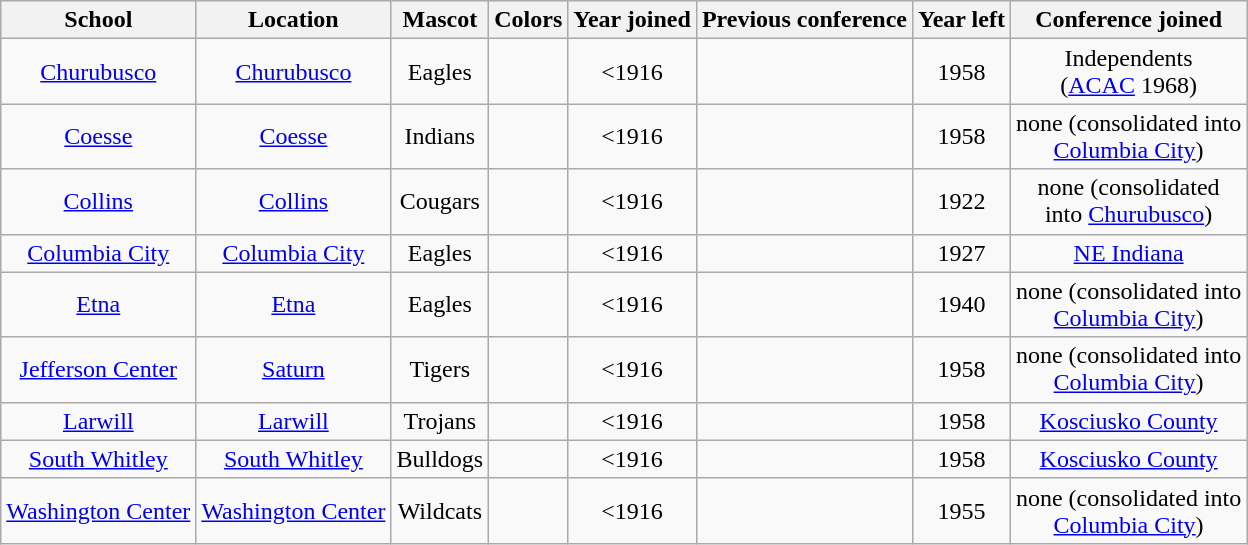<table class="wikitable" style="text-align:center;">
<tr>
<th>School</th>
<th>Location</th>
<th>Mascot</th>
<th>Colors</th>
<th>Year joined</th>
<th>Previous conference</th>
<th>Year left</th>
<th>Conference joined</th>
</tr>
<tr>
<td><a href='#'>Churubusco</a></td>
<td><a href='#'>Churubusco</a></td>
<td>Eagles</td>
<td>  </td>
<td><1916</td>
<td></td>
<td>1958</td>
<td>Independents<br>(<a href='#'>ACAC</a> 1968)</td>
</tr>
<tr>
<td><a href='#'>Coesse</a></td>
<td><a href='#'>Coesse</a></td>
<td>Indians</td>
<td> </td>
<td><1916</td>
<td></td>
<td>1958</td>
<td>none (consolidated into<br><a href='#'>Columbia City</a>)</td>
</tr>
<tr>
<td><a href='#'>Collins</a></td>
<td><a href='#'>Collins</a></td>
<td>Cougars</td>
<td> </td>
<td><1916</td>
<td></td>
<td>1922</td>
<td>none (consolidated<br>into <a href='#'>Churubusco</a>)</td>
</tr>
<tr>
<td><a href='#'>Columbia City</a></td>
<td><a href='#'>Columbia City</a></td>
<td>Eagles</td>
<td>  </td>
<td><1916</td>
<td></td>
<td>1927</td>
<td><a href='#'>NE Indiana</a></td>
</tr>
<tr>
<td><a href='#'>Etna</a></td>
<td><a href='#'>Etna</a></td>
<td>Eagles</td>
<td> </td>
<td><1916</td>
<td></td>
<td>1940</td>
<td>none (consolidated into<br><a href='#'>Columbia City</a>)</td>
</tr>
<tr>
<td><a href='#'>Jefferson Center</a></td>
<td><a href='#'>Saturn</a></td>
<td>Tigers</td>
<td> </td>
<td><1916</td>
<td></td>
<td>1958</td>
<td>none (consolidated into<br><a href='#'>Columbia City</a>)</td>
</tr>
<tr>
<td><a href='#'>Larwill</a></td>
<td><a href='#'>Larwill</a></td>
<td>Trojans</td>
<td> </td>
<td><1916</td>
<td></td>
<td>1958</td>
<td><a href='#'>Kosciusko County</a></td>
</tr>
<tr>
<td><a href='#'>South Whitley</a></td>
<td><a href='#'>South Whitley</a></td>
<td>Bulldogs</td>
<td> </td>
<td><1916</td>
<td></td>
<td>1958</td>
<td><a href='#'>Kosciusko County</a></td>
</tr>
<tr>
<td><a href='#'>Washington Center</a></td>
<td><a href='#'>Washington Center</a></td>
<td>Wildcats</td>
<td> </td>
<td><1916</td>
<td></td>
<td>1955</td>
<td>none (consolidated into<br><a href='#'>Columbia City</a>)</td>
</tr>
</table>
